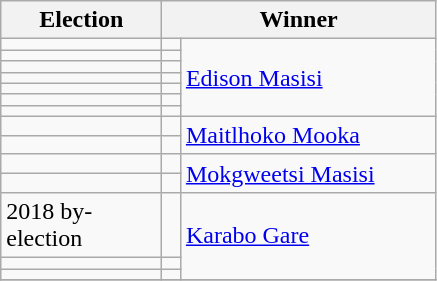<table class=wikitable>
<tr>
<th width=100>Election</th>
<th width=175 colspan=2>Winner</th>
</tr>
<tr>
<td></td>
<td width=5 bgcolor=></td>
<td rowspan=7><a href='#'>Edison Masisi</a></td>
</tr>
<tr>
<td></td>
<td width=5 bgcolor=></td>
</tr>
<tr>
<td></td>
<td width=5 bgcolor=></td>
</tr>
<tr>
<td></td>
<td width=5 bgcolor=></td>
</tr>
<tr>
<td></td>
<td width=5 bgcolor=></td>
</tr>
<tr>
<td></td>
<td width=5 bgcolor=></td>
</tr>
<tr>
<td></td>
<td width=5 bgcolor=></td>
</tr>
<tr>
<td></td>
<td width=5 bgcolor=></td>
<td rowspan=2><a href='#'>Maitlhoko Mooka</a></td>
</tr>
<tr>
<td></td>
<td bgcolor=></td>
</tr>
<tr>
<td></td>
<td bgcolor=></td>
<td rowspan=2><a href='#'>Mokgweetsi Masisi</a></td>
</tr>
<tr>
<td></td>
<td bgcolor=></td>
</tr>
<tr>
<td>2018 by-election</td>
<td bgcolor=></td>
<td rowspan=3><a href='#'>Karabo Gare</a></td>
</tr>
<tr>
<td></td>
<td bgcolor=></td>
</tr>
<tr>
<td></td>
<td bgcolor=></td>
</tr>
<tr>
</tr>
</table>
